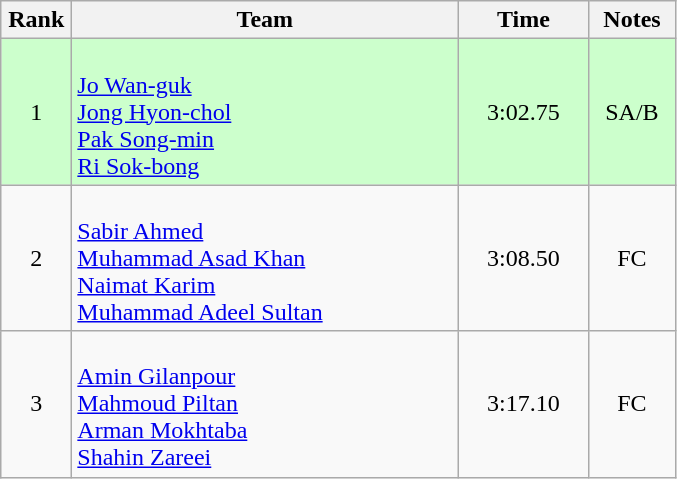<table class=wikitable style="text-align:center">
<tr>
<th width=40>Rank</th>
<th width=250>Team</th>
<th width=80>Time</th>
<th width=50>Notes</th>
</tr>
<tr bgcolor="ccffcc">
<td>1</td>
<td align=left><br><a href='#'>Jo Wan-guk</a><br><a href='#'>Jong Hyon-chol</a><br><a href='#'>Pak Song-min</a><br><a href='#'>Ri Sok-bong</a></td>
<td>3:02.75</td>
<td>SA/B</td>
</tr>
<tr>
<td>2</td>
<td align=left><br><a href='#'>Sabir Ahmed</a><br><a href='#'>Muhammad Asad Khan</a><br><a href='#'>Naimat Karim</a><br><a href='#'>Muhammad Adeel Sultan</a></td>
<td>3:08.50</td>
<td>FC</td>
</tr>
<tr>
<td>3</td>
<td align=left><br><a href='#'>Amin Gilanpour</a><br><a href='#'>Mahmoud Piltan</a><br><a href='#'>Arman Mokhtaba</a><br><a href='#'>Shahin Zareei</a></td>
<td>3:17.10</td>
<td>FC</td>
</tr>
</table>
